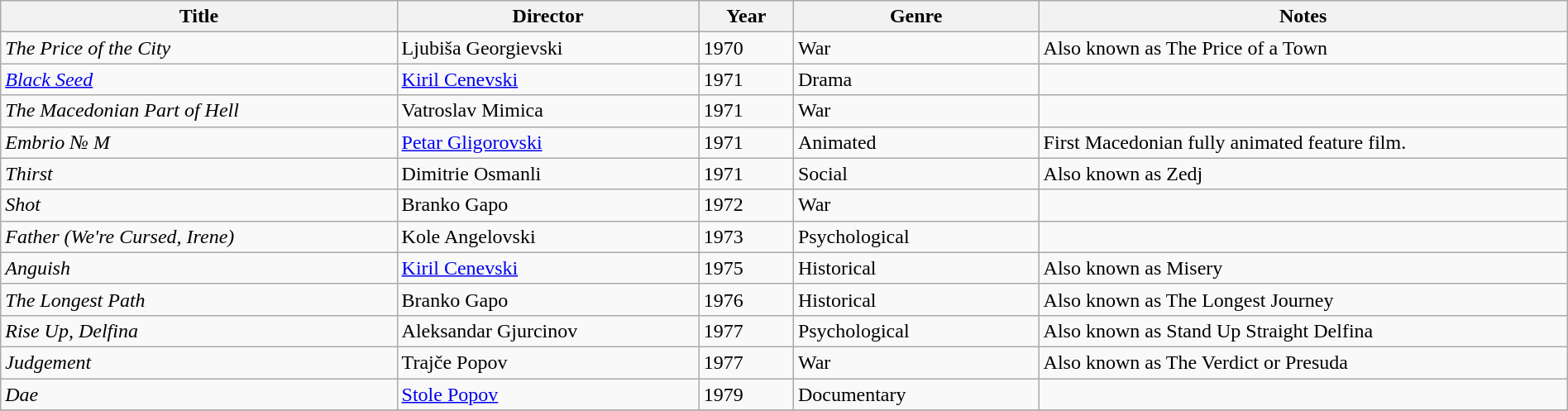<table class="wikitable" width= "100%">
<tr>
<th width=21%>Title</th>
<th width=16%>Director</th>
<th width=5%>Year</th>
<th width=13%>Genre</th>
<th width=28%>Notes</th>
</tr>
<tr>
<td><em>The Price of the City</em></td>
<td>Ljubiša Georgievski</td>
<td>1970</td>
<td>War</td>
<td>Also known as The Price of a Town</td>
</tr>
<tr>
<td><em><a href='#'>Black Seed</a></em></td>
<td><a href='#'>Kiril Cenevski</a></td>
<td>1971</td>
<td>Drama</td>
<td></td>
</tr>
<tr>
<td><em>The Macedonian Part of Hell</em></td>
<td>Vatroslav Mimica</td>
<td>1971</td>
<td>War</td>
<td></td>
</tr>
<tr>
<td><em>Embrio  № M</em></td>
<td><a href='#'>Petar Gligorovski</a></td>
<td>1971</td>
<td>Animated</td>
<td>First Macedonian fully animated feature film.</td>
</tr>
<tr>
<td><em>Thirst</em></td>
<td>Dimitrie Osmanli</td>
<td>1971</td>
<td>Social</td>
<td>Also known as Zedj</td>
</tr>
<tr>
<td><em>Shot</em></td>
<td>Branko Gapo</td>
<td>1972</td>
<td>War</td>
<td></td>
</tr>
<tr>
<td><em>Father (We're Cursed, Irene)</em></td>
<td>Kole Angelovski</td>
<td>1973</td>
<td>Psychological</td>
<td></td>
</tr>
<tr>
<td><em>Anguish</em></td>
<td><a href='#'>Kiril Cenevski</a></td>
<td>1975</td>
<td>Historical</td>
<td>Also known as Misery</td>
</tr>
<tr>
<td><em>The Longest Path</em></td>
<td>Branko Gapo</td>
<td>1976</td>
<td>Historical</td>
<td>Also known as The Longest Journey</td>
</tr>
<tr>
<td><em>Rise Up, Delfina</em></td>
<td>Aleksandar Gjurcinov</td>
<td>1977</td>
<td>Psychological</td>
<td>Also known as Stand Up Straight Delfina</td>
</tr>
<tr>
<td><em>Judgement</em></td>
<td>Trajče Popov</td>
<td>1977</td>
<td>War</td>
<td>Also known as The Verdict or Presuda</td>
</tr>
<tr>
<td><em>Dae</em></td>
<td><a href='#'>Stole Popov</a></td>
<td>1979</td>
<td>Documentary</td>
<td></td>
</tr>
<tr>
</tr>
</table>
